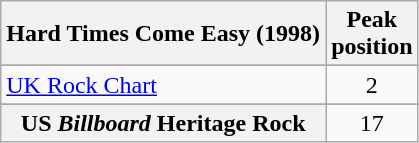<table class="wikitable sortable plainrowheaders" style="text-align:center">
<tr>
<th>Hard Times Come Easy (1998)</th>
<th>Peak<br>position</th>
</tr>
<tr>
</tr>
<tr>
</tr>
<tr>
<td align="left"><a href='#'>UK Rock Chart</a></td>
<td align="center">2</td>
</tr>
<tr>
</tr>
<tr>
<th scope="row">US <em>Billboard</em> Heritage Rock</th>
<td>17</td>
</tr>
</table>
